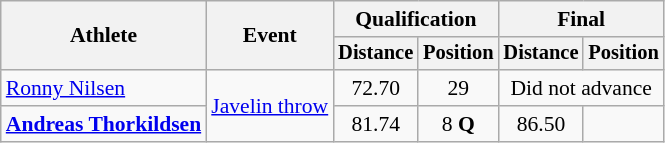<table class=wikitable style="font-size:90%">
<tr>
<th rowspan="2">Athlete</th>
<th rowspan="2">Event</th>
<th colspan="2">Qualification</th>
<th colspan="2">Final</th>
</tr>
<tr style="font-size:95%">
<th>Distance</th>
<th>Position</th>
<th>Distance</th>
<th>Position</th>
</tr>
<tr align=center>
<td align=left><a href='#'>Ronny Nilsen</a></td>
<td align=left rowspan=2><a href='#'>Javelin throw</a></td>
<td>72.70</td>
<td>29</td>
<td colspan=2>Did not advance</td>
</tr>
<tr align=center>
<td align=left><strong><a href='#'>Andreas Thorkildsen</a></strong></td>
<td>81.74</td>
<td>8 <strong>Q</strong></td>
<td>86.50</td>
<td></td>
</tr>
</table>
